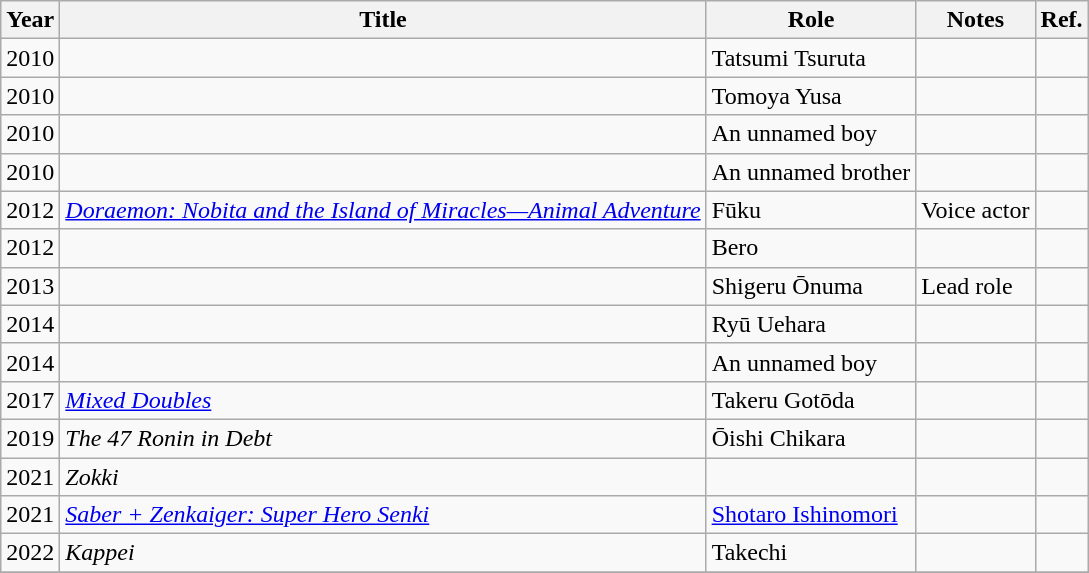<table class="wikitable sortable">
<tr>
<th>Year</th>
<th>Title</th>
<th>Role</th>
<th class="unsortable">Notes</th>
<th class="unsortable">Ref.</th>
</tr>
<tr>
<td>2010</td>
<td><em></em></td>
<td>Tatsumi Tsuruta</td>
<td></td>
<td></td>
</tr>
<tr>
<td>2010</td>
<td><em></em></td>
<td>Tomoya Yusa</td>
<td></td>
<td></td>
</tr>
<tr>
<td>2010</td>
<td><em></em></td>
<td>An unnamed boy</td>
<td></td>
<td></td>
</tr>
<tr>
<td>2010</td>
<td><em></em></td>
<td>An unnamed brother</td>
<td></td>
<td></td>
</tr>
<tr>
<td>2012</td>
<td><em><a href='#'>Doraemon: Nobita and the Island of Miracles—Animal Adventure</a></em></td>
<td>Fūku</td>
<td>Voice actor</td>
<td></td>
</tr>
<tr>
<td>2012</td>
<td><em></em></td>
<td>Bero</td>
<td></td>
<td></td>
</tr>
<tr>
<td>2013</td>
<td><em></em></td>
<td>Shigeru Ōnuma</td>
<td>Lead role</td>
<td></td>
</tr>
<tr>
<td>2014</td>
<td><em></em></td>
<td>Ryū Uehara</td>
<td></td>
<td></td>
</tr>
<tr>
<td>2014</td>
<td><em></em></td>
<td>An unnamed boy</td>
<td></td>
<td></td>
</tr>
<tr>
<td>2017</td>
<td><em><a href='#'>Mixed Doubles</a></em></td>
<td>Takeru Gotōda</td>
<td></td>
<td></td>
</tr>
<tr>
<td>2019</td>
<td><em>The 47 Ronin in Debt</em></td>
<td>Ōishi Chikara</td>
<td></td>
<td></td>
</tr>
<tr>
<td>2021</td>
<td><em>Zokki</em></td>
<td></td>
<td></td>
<td></td>
</tr>
<tr>
<td>2021</td>
<td><em><a href='#'>Saber + Zenkaiger: Super Hero Senki</a></em></td>
<td><a href='#'>Shotaro Ishinomori</a></td>
<td></td>
<td></td>
</tr>
<tr>
<td>2022</td>
<td><em>Kappei</em></td>
<td>Takechi</td>
<td></td>
<td></td>
</tr>
<tr>
</tr>
</table>
